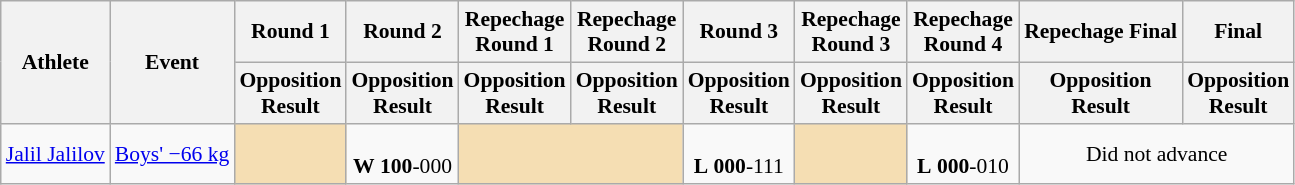<table class="wikitable" style="font-size:90%">
<tr>
<th rowspan="2">Athlete</th>
<th rowspan="2">Event</th>
<th>Round 1</th>
<th>Round 2</th>
<th>Repechage <br> Round 1</th>
<th>Repechage <br> Round 2</th>
<th>Round 3</th>
<th>Repechage <br> Round 3</th>
<th>Repechage <br> Round 4</th>
<th>Repechage Final</th>
<th>Final</th>
</tr>
<tr>
<th>Opposition<br>Result</th>
<th>Opposition<br>Result</th>
<th>Opposition<br>Result</th>
<th>Opposition<br>Result</th>
<th>Opposition<br>Result</th>
<th>Opposition<br>Result</th>
<th>Opposition<br>Result</th>
<th>Opposition<br>Result</th>
<th>Opposition<br>Result</th>
</tr>
<tr>
<td><a href='#'>Jalil Jalilov</a></td>
<td><a href='#'>Boys' −66 kg</a></td>
<td align=center bgcolor="wheat"></td>
<td align=center><br><strong>W</strong> <strong>100</strong>-000</td>
<td align=center colspan="2" bgcolor="wheat"></td>
<td align=center><br><strong>L</strong> <strong>000</strong>-111</td>
<td align=center bgcolor="wheat"></td>
<td align=center><br><strong>L</strong> <strong>000</strong>-010</td>
<td align=center colspan="2">Did not advance</td>
</tr>
</table>
